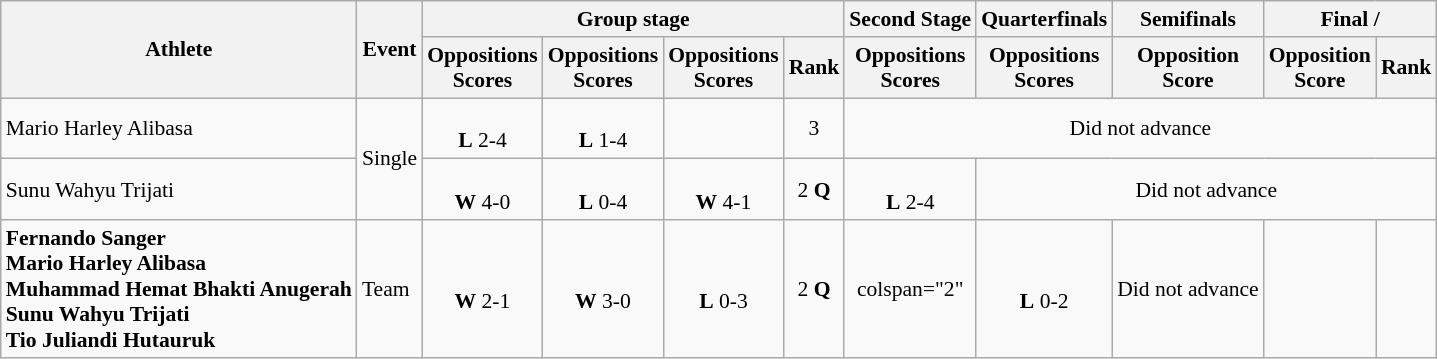<table class="wikitable" style="font-size:90%; text-align:center">
<tr>
<th rowspan=2>Athlete</th>
<th rowspan=2>Event</th>
<th colspan=4>Group stage</th>
<th>Second Stage</th>
<th>Quarterfinals</th>
<th>Semifinals</th>
<th colspan=2>Final / </th>
</tr>
<tr>
<th>Oppositions<br>Scores</th>
<th>Oppositions<br>Scores</th>
<th>Oppositions<br>Scores</th>
<th>Rank</th>
<th>Oppositions<br>Scores</th>
<th>Oppositions<br>Scores</th>
<th>Opposition<br>Score</th>
<th>Opposition<br>Score</th>
<th>Rank</th>
</tr>
<tr>
<td align="left">Mario Harley Alibasa</td>
<td align="left" rowspan="2">Single</td>
<td><br><strong>L</strong> 2-4</td>
<td><br><strong>L</strong> 1-4</td>
<td></td>
<td>3</td>
<td colspan="5">Did not advance</td>
</tr>
<tr>
<td align="left">Sunu Wahyu Trijati</td>
<td><br><strong>W</strong> 4-0</td>
<td><br><strong>L</strong> 0-4</td>
<td><br><strong>W</strong> 4-1</td>
<td>2 <strong>Q</strong></td>
<td><br><strong>L</strong> 2-4</td>
<td colspan="4">Did not advance</td>
</tr>
<tr>
<td align="left"><strong>Fernando Sanger<br>Mario Harley Alibasa<br>Muhammad Hemat Bhakti Anugerah<br>Sunu Wahyu Trijati<br>Tio Juliandi Hutauruk</strong></td>
<td align="left">Team</td>
<td><br><strong>W</strong> 2-1</td>
<td><br><strong>W</strong> 3-0</td>
<td><br><strong>L</strong> 0-3</td>
<td>2 <strong>Q</strong></td>
<td>colspan="2" </td>
<td><br><strong>L</strong> 0-2</td>
<td>Did not advance</td>
<td></td>
</tr>
</table>
